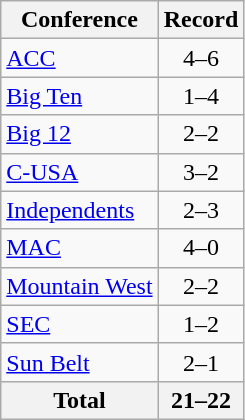<table class="wikitable">
<tr>
<th>Conference</th>
<th>Record</th>
</tr>
<tr>
<td><a href='#'>ACC</a></td>
<td align=center>4–6</td>
</tr>
<tr>
<td><a href='#'>Big Ten</a></td>
<td align=center>1–4</td>
</tr>
<tr>
<td><a href='#'>Big 12</a></td>
<td align=center>2–2</td>
</tr>
<tr>
<td><a href='#'>C-USA</a></td>
<td align=center>3–2</td>
</tr>
<tr>
<td><a href='#'>Independents</a></td>
<td align=center>2–3</td>
</tr>
<tr>
<td><a href='#'>MAC</a></td>
<td align=center>4–0</td>
</tr>
<tr>
<td><a href='#'>Mountain West</a></td>
<td align=center>2–2</td>
</tr>
<tr>
<td><a href='#'>SEC</a></td>
<td align=center>1–2</td>
</tr>
<tr>
<td><a href='#'>Sun Belt</a></td>
<td align=center>2–1</td>
</tr>
<tr>
<th>Total</th>
<th>21–22</th>
</tr>
</table>
